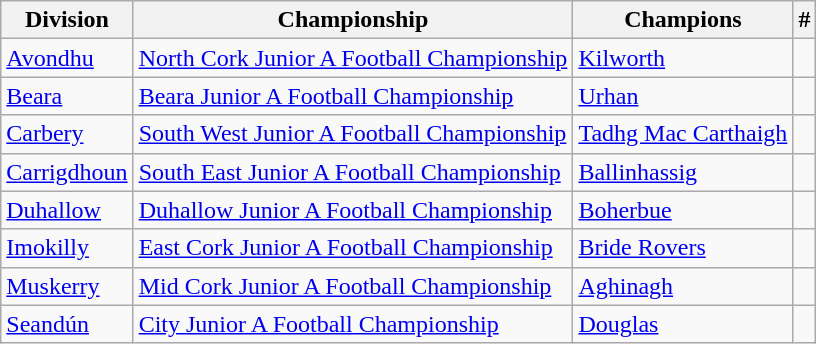<table class="wikitable">
<tr>
<th>Division</th>
<th>Championship</th>
<th>Champions</th>
<th>#</th>
</tr>
<tr>
<td><a href='#'>Avondhu</a></td>
<td><a href='#'>North Cork Junior A Football Championship</a></td>
<td><a href='#'>Kilworth</a></td>
<td></td>
</tr>
<tr>
<td><a href='#'>Beara</a></td>
<td><a href='#'>Beara Junior A Football Championship</a></td>
<td><a href='#'>Urhan</a></td>
<td></td>
</tr>
<tr>
<td><a href='#'>Carbery</a></td>
<td><a href='#'>South West Junior A Football Championship</a></td>
<td><a href='#'>Tadhg Mac Carthaigh</a></td>
<td></td>
</tr>
<tr>
<td><a href='#'>Carrigdhoun</a></td>
<td><a href='#'>South East Junior A Football Championship</a></td>
<td><a href='#'>Ballinhassig</a></td>
<td></td>
</tr>
<tr>
<td><a href='#'>Duhallow</a></td>
<td><a href='#'>Duhallow Junior A Football Championship</a></td>
<td><a href='#'>Boherbue</a></td>
<td></td>
</tr>
<tr>
<td><a href='#'>Imokilly</a></td>
<td><a href='#'>East Cork Junior A Football Championship</a></td>
<td><a href='#'>Bride Rovers</a></td>
<td></td>
</tr>
<tr>
<td><a href='#'>Muskerry</a></td>
<td><a href='#'>Mid Cork Junior A Football Championship</a></td>
<td><a href='#'>Aghinagh</a></td>
<td></td>
</tr>
<tr>
<td><a href='#'>Seandún</a></td>
<td><a href='#'>City Junior A Football Championship</a></td>
<td><a href='#'>Douglas</a></td>
<td></td>
</tr>
</table>
